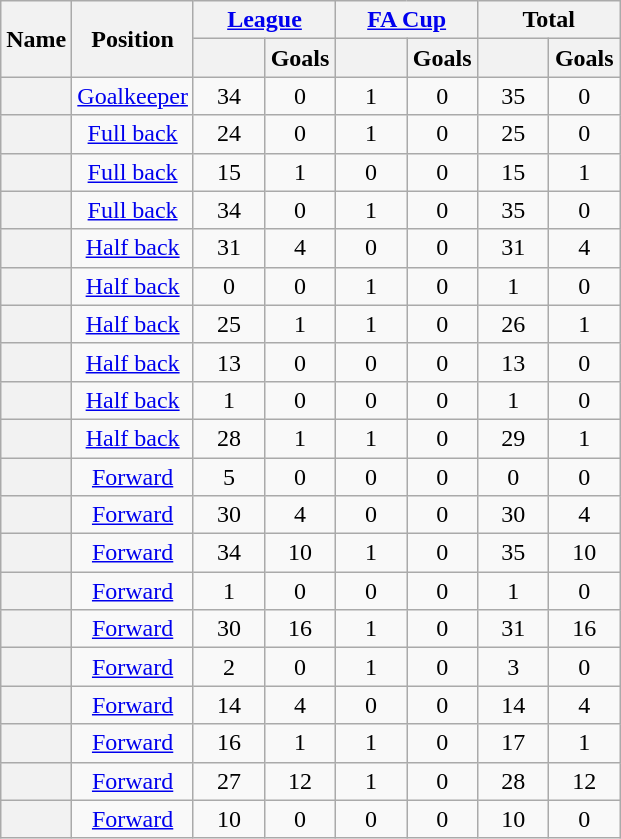<table class="wikitable sortable plainrowheaders" style=text-align:center>
<tr class="unsortable">
<th scope=col rowspan=2>Name</th>
<th scope=col rowspan=2>Position</th>
<th scope=col colspan=2><a href='#'>League</a></th>
<th scope=col colspan=2><a href='#'>FA Cup</a></th>
<th scope=col colspan=2>Total</th>
</tr>
<tr>
<th width=40 scope=col></th>
<th width=40 scope=col>Goals</th>
<th width=40 scope=col></th>
<th width=40 scope=col>Goals</th>
<th width=40 scope=col></th>
<th width=40 scope=col>Goals</th>
</tr>
<tr>
<th scope="row"></th>
<td data-sort-value="1"><a href='#'>Goalkeeper</a></td>
<td>34</td>
<td>0</td>
<td>1</td>
<td>0</td>
<td>35</td>
<td>0</td>
</tr>
<tr>
<th scope="row"></th>
<td data-sort-value="2"><a href='#'>Full back</a></td>
<td>24</td>
<td>0</td>
<td>1</td>
<td>0</td>
<td>25</td>
<td>0</td>
</tr>
<tr>
<th scope="row"></th>
<td data-sort-value="2"><a href='#'>Full back</a></td>
<td>15</td>
<td>1</td>
<td>0</td>
<td>0</td>
<td>15</td>
<td>1</td>
</tr>
<tr>
<th scope="row"></th>
<td data-sort-value="2"><a href='#'>Full back</a></td>
<td>34</td>
<td>0</td>
<td>1</td>
<td>0</td>
<td>35</td>
<td>0</td>
</tr>
<tr>
<th scope="row"></th>
<td data-sort-value="3"><a href='#'>Half back</a></td>
<td>31</td>
<td>4</td>
<td>0</td>
<td>0</td>
<td>31</td>
<td>4</td>
</tr>
<tr>
<th scope="row"></th>
<td data-sort-value="3"><a href='#'>Half back</a></td>
<td>0</td>
<td>0</td>
<td>1</td>
<td>0</td>
<td>1</td>
<td>0</td>
</tr>
<tr>
<th scope="row"></th>
<td data-sort-value="3"><a href='#'>Half back</a></td>
<td>25</td>
<td>1</td>
<td>1</td>
<td>0</td>
<td>26</td>
<td>1</td>
</tr>
<tr>
<th scope="row"></th>
<td data-sort-value="3"><a href='#'>Half back</a></td>
<td>13</td>
<td>0</td>
<td>0</td>
<td>0</td>
<td>13</td>
<td>0</td>
</tr>
<tr>
<th scope="row"></th>
<td data-sort-value="3"><a href='#'>Half back</a></td>
<td>1</td>
<td>0</td>
<td>0</td>
<td>0</td>
<td>1</td>
<td>0</td>
</tr>
<tr>
<th scope="row"></th>
<td data-sort-value="3"><a href='#'>Half back</a></td>
<td>28</td>
<td>1</td>
<td>1</td>
<td>0</td>
<td>29</td>
<td>1</td>
</tr>
<tr>
<th scope="row"></th>
<td data-sort-value="4"><a href='#'>Forward</a></td>
<td>5</td>
<td>0</td>
<td>0</td>
<td>0</td>
<td>0</td>
<td>0</td>
</tr>
<tr>
<th scope="row"></th>
<td data-sort-value="4"><a href='#'>Forward</a></td>
<td>30</td>
<td>4</td>
<td>0</td>
<td>0</td>
<td>30</td>
<td>4</td>
</tr>
<tr>
<th scope="row"></th>
<td data-sort-value="4"><a href='#'>Forward</a></td>
<td>34</td>
<td>10</td>
<td>1</td>
<td>0</td>
<td>35</td>
<td>10</td>
</tr>
<tr>
<th scope="row"></th>
<td data-sort-value="4"><a href='#'>Forward</a></td>
<td>1</td>
<td>0</td>
<td>0</td>
<td>0</td>
<td>1</td>
<td>0</td>
</tr>
<tr>
<th scope="row"></th>
<td data-sort-value="4"><a href='#'>Forward</a></td>
<td>30</td>
<td>16</td>
<td>1</td>
<td>0</td>
<td>31</td>
<td>16</td>
</tr>
<tr>
<th scope="row"></th>
<td data-sort-value="4"><a href='#'>Forward</a></td>
<td>2</td>
<td>0</td>
<td>1</td>
<td>0</td>
<td>3</td>
<td>0</td>
</tr>
<tr>
<th scope="row"></th>
<td data-sort-value="4"><a href='#'>Forward</a></td>
<td>14</td>
<td>4</td>
<td>0</td>
<td>0</td>
<td>14</td>
<td>4</td>
</tr>
<tr>
<th scope="row"></th>
<td data-sort-value="4"><a href='#'>Forward</a></td>
<td>16</td>
<td>1</td>
<td>1</td>
<td>0</td>
<td>17</td>
<td>1</td>
</tr>
<tr>
<th scope="row"></th>
<td data-sort-value="4"><a href='#'>Forward</a></td>
<td>27</td>
<td>12</td>
<td>1</td>
<td>0</td>
<td>28</td>
<td>12</td>
</tr>
<tr>
<th scope="row"></th>
<td data-sort-value="4"><a href='#'>Forward</a></td>
<td>10</td>
<td>0</td>
<td>0</td>
<td>0</td>
<td>10</td>
<td>0</td>
</tr>
</table>
